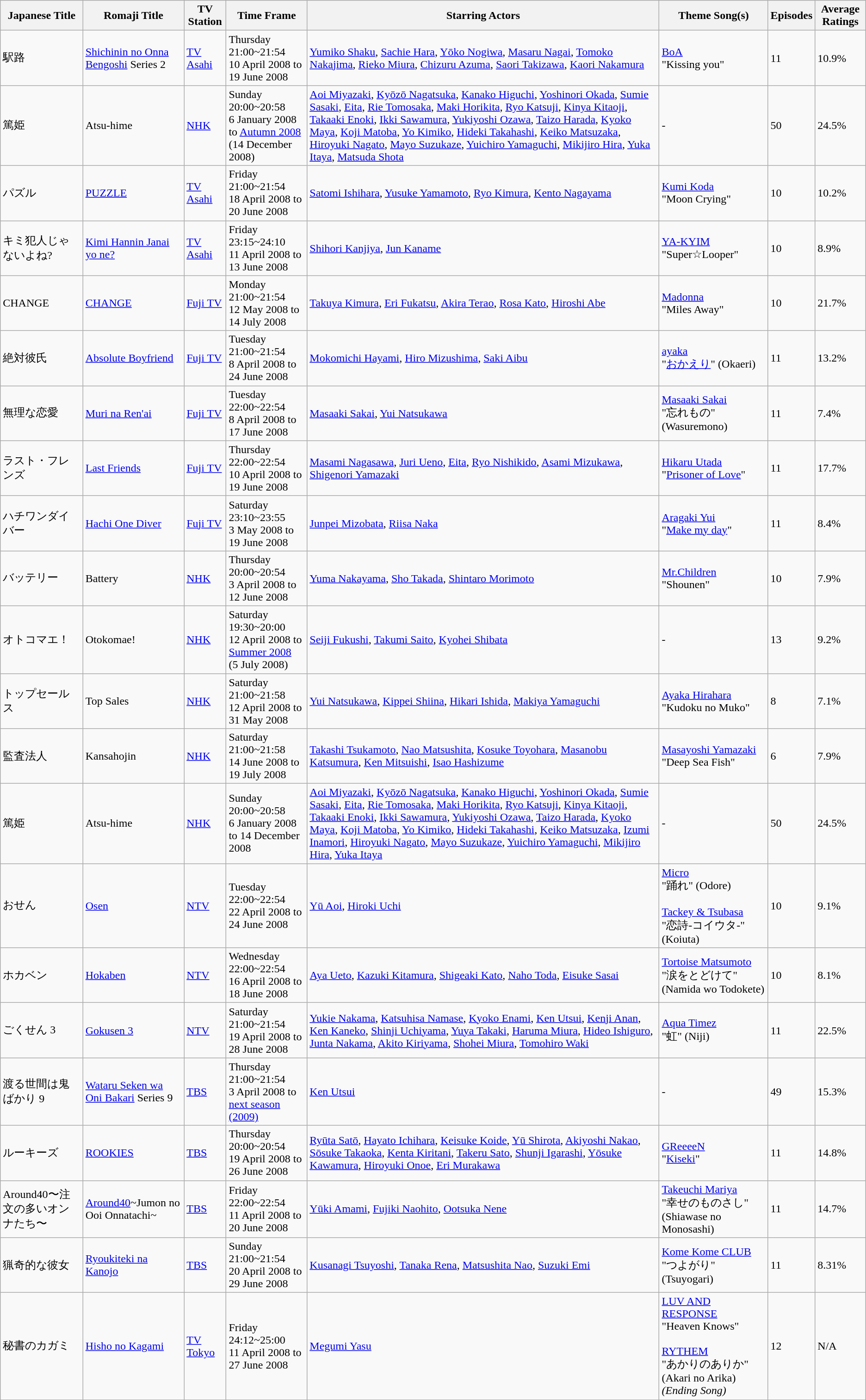<table class="wikitable">
<tr>
<th align="left">Japanese Title</th>
<th align="left">Romaji Title</th>
<th align="left">TV Station</th>
<th align="left">Time Frame</th>
<th align="left">Starring Actors</th>
<th align="left">Theme Song(s)</th>
<th align="left">Episodes</th>
<th align="left">Average Ratings</th>
</tr>
<tr>
<td align="left">駅路</td>
<td align="left"><a href='#'>Shichinin no Onna Bengoshi</a> Series 2</td>
<td align="left"><a href='#'>TV Asahi</a></td>
<td align="left">Thursday 21:00~21:54 <br> 10 April 2008 to 19 June 2008</td>
<td align="left"><a href='#'>Yumiko Shaku</a>, <a href='#'>Sachie Hara</a>, <a href='#'>Yōko Nogiwa</a>, <a href='#'>Masaru Nagai</a>, <a href='#'>Tomoko Nakajima</a>, <a href='#'>Rieko Miura</a>, <a href='#'>Chizuru Azuma</a>, <a href='#'>Saori Takizawa</a>, <a href='#'>Kaori Nakamura</a></td>
<td align="left"><a href='#'>BoA</a><br>"Kissing you"</td>
<td align="left">11</td>
<td align="left">10.9%</td>
</tr>
<tr>
<td align="left">篤姫</td>
<td align="left">Atsu-hime</td>
<td align="left"><a href='#'>NHK</a></td>
<td align="left">Sunday 20:00~20:58 <br> 6 January 2008 to <a href='#'>Autumn 2008</a><br>(14 December 2008)</td>
<td align="left"><a href='#'>Aoi Miyazaki</a>, <a href='#'>Kyōzō Nagatsuka</a>, <a href='#'>Kanako Higuchi</a>, <a href='#'>Yoshinori Okada</a>, <a href='#'>Sumie Sasaki</a>, <a href='#'>Eita</a>, <a href='#'>Rie Tomosaka</a>, <a href='#'>Maki Horikita</a>, <a href='#'>Ryo Katsuji</a>, <a href='#'>Kinya Kitaoji</a>, <a href='#'>Takaaki Enoki</a>, <a href='#'>Ikki Sawamura</a>, <a href='#'>Yukiyoshi Ozawa</a>, <a href='#'>Taizo Harada</a>, <a href='#'>Kyoko Maya</a>, <a href='#'>Koji Matoba</a>, <a href='#'>Yo Kimiko</a>, <a href='#'>Hideki Takahashi</a>, <a href='#'>Keiko Matsuzaka</a>, <a href='#'>Hiroyuki Nagato</a>, <a href='#'>Mayo Suzukaze</a>, <a href='#'>Yuichiro Yamaguchi</a>, <a href='#'>Mikijiro Hira</a>, <a href='#'>Yuka Itaya</a>, <a href='#'>Matsuda Shota</a></td>
<td align="left">-</td>
<td align="left">50</td>
<td align="left">24.5%</td>
</tr>
<tr>
<td align="left">パズル</td>
<td align="left"><a href='#'>PUZZLE</a></td>
<td align="left"><a href='#'>TV Asahi</a></td>
<td align="left">Friday 21:00~21:54 <br> 18 April 2008 to 20 June 2008</td>
<td align="left"><a href='#'>Satomi Ishihara</a>, <a href='#'>Yusuke Yamamoto</a>, <a href='#'>Ryo Kimura</a>, <a href='#'>Kento Nagayama</a></td>
<td align="left"><a href='#'>Kumi Koda</a><br>"Moon Crying"</td>
<td align="left">10</td>
<td align="left">10.2%</td>
</tr>
<tr>
<td align="left">キミ犯人じゃないよね?</td>
<td align="left"><a href='#'>Kimi Hannin Janai yo ne?</a></td>
<td align="left"><a href='#'>TV Asahi</a></td>
<td align="left">Friday 23:15~24:10 <br> 11 April 2008 to 13 June 2008</td>
<td align="left"><a href='#'>Shihori Kanjiya</a>, <a href='#'>Jun Kaname</a></td>
<td align="left"><a href='#'>YA-KYIM</a><br>"Super☆Looper"</td>
<td align="left">10</td>
<td align="left">8.9%</td>
</tr>
<tr>
<td align="left">CHANGE</td>
<td align="left"><a href='#'>CHANGE</a></td>
<td align="left"><a href='#'>Fuji TV</a></td>
<td align="left">Monday 21:00~21:54 <br> 12 May 2008 to 14 July 2008</td>
<td align="left"><a href='#'>Takuya Kimura</a>, <a href='#'>Eri Fukatsu</a>, <a href='#'>Akira Terao</a>, <a href='#'>Rosa Kato</a>, <a href='#'>Hiroshi Abe</a></td>
<td align="left"><a href='#'>Madonna</a><br>"Miles Away"</td>
<td align="left">10</td>
<td align="left">21.7%</td>
</tr>
<tr>
<td align="left">絶対彼氏</td>
<td align="left"><a href='#'>Absolute Boyfriend</a></td>
<td align="left"><a href='#'>Fuji TV</a></td>
<td align="left">Tuesday 21:00~21:54  <br> 8 April 2008 to 24 June 2008</td>
<td align="left"><a href='#'>Mokomichi Hayami</a>, <a href='#'>Hiro Mizushima</a>, <a href='#'>Saki Aibu</a></td>
<td align="left"><a href='#'>ayaka</a><br>"<a href='#'>おかえり</a>" (Okaeri)</td>
<td align="left">11</td>
<td align="left">13.2%</td>
</tr>
<tr>
<td align="left">無理な恋愛</td>
<td align="left"><a href='#'>Muri na Ren'ai</a></td>
<td align="left"><a href='#'>Fuji TV</a></td>
<td align="left">Tuesday 22:00~22:54 <br> 8 April 2008 to 17 June 2008</td>
<td align="left"><a href='#'>Masaaki Sakai</a>, <a href='#'>Yui Natsukawa</a></td>
<td align="left"><a href='#'>Masaaki Sakai</a><br>"忘れもの" (Wasuremono)</td>
<td align="left">11</td>
<td align="left">7.4%</td>
</tr>
<tr>
<td align="left">ラスト・フレンズ</td>
<td align="left"><a href='#'>Last Friends</a></td>
<td align="left"><a href='#'>Fuji TV</a></td>
<td align="left">Thursday 22:00~22:54 <br> 10 April 2008 to 19 June 2008</td>
<td align="left"><a href='#'>Masami Nagasawa</a>, <a href='#'>Juri Ueno</a>, <a href='#'>Eita</a>, <a href='#'>Ryo Nishikido</a>, <a href='#'>Asami Mizukawa</a>, <a href='#'>Shigenori Yamazaki</a></td>
<td align="left"><a href='#'>Hikaru Utada</a><br>"<a href='#'>Prisoner of Love</a>"</td>
<td align="left">11</td>
<td align="left">17.7%</td>
</tr>
<tr>
<td align="left">ハチワンダイバー</td>
<td align="left"><a href='#'>Hachi One Diver</a></td>
<td align="left"><a href='#'>Fuji TV</a></td>
<td align="left">Saturday 23:10~23:55 <br> 3 May 2008 to 19 June 2008</td>
<td align="left"><a href='#'>Junpei Mizobata</a>, <a href='#'>Riisa Naka</a></td>
<td align="left"><a href='#'>Aragaki Yui</a><br>"<a href='#'>Make my day</a>"</td>
<td align="left">11</td>
<td align="left">8.4%</td>
</tr>
<tr>
<td align="left">バッテリー</td>
<td align="left">Battery</td>
<td align="left"><a href='#'>NHK</a></td>
<td align="left">Thursday 20:00~20:54 <br> 3 April 2008 to 12 June 2008</td>
<td align="left"><a href='#'>Yuma Nakayama</a>, <a href='#'>Sho Takada</a>, <a href='#'>Shintaro Morimoto</a></td>
<td align="left"><a href='#'>Mr.Children</a><br>"Shounen"</td>
<td align="left">10</td>
<td align="left">7.9%</td>
</tr>
<tr>
<td align="left">オトコマエ！</td>
<td align="left">Otokomae!</td>
<td align="left"><a href='#'>NHK</a></td>
<td align="left">Saturday 19:30~20:00 <br> 12 April 2008 to <a href='#'>Summer 2008</a><br>(5 July 2008)</td>
<td align="left"><a href='#'>Seiji Fukushi</a>, <a href='#'>Takumi Saito</a>, <a href='#'>Kyohei Shibata</a></td>
<td align="left">-</td>
<td align="left">13</td>
<td align="left">9.2%</td>
</tr>
<tr>
<td align="left">トップセールス</td>
<td align="left">Top Sales</td>
<td align="left"><a href='#'>NHK</a></td>
<td align="left">Saturday 21:00~21:58 <br> 12 April 2008 to 31 May 2008</td>
<td align="left"><a href='#'>Yui Natsukawa</a>, <a href='#'>Kippei Shiina</a>, <a href='#'>Hikari Ishida</a>, <a href='#'>Makiya Yamaguchi</a></td>
<td align="left"><a href='#'>Ayaka Hirahara</a><br>"Kudoku no Muko"</td>
<td align="left">8</td>
<td align="left">7.1%</td>
</tr>
<tr>
<td align="left">監査法人</td>
<td align="left">Kansahojin</td>
<td align="left"><a href='#'>NHK</a></td>
<td align="left">Saturday 21:00~21:58 <br> 14 June 2008 to 19 July 2008</td>
<td align="left"><a href='#'>Takashi Tsukamoto</a>, <a href='#'>Nao Matsushita</a>, <a href='#'>Kosuke Toyohara</a>, <a href='#'>Masanobu Katsumura</a>, <a href='#'>Ken Mitsuishi</a>, <a href='#'>Isao Hashizume</a></td>
<td align="left"><a href='#'>Masayoshi Yamazaki</a><br>"Deep Sea Fish"</td>
<td align="left">6</td>
<td align="left">7.9%</td>
</tr>
<tr>
<td align="left">篤姫</td>
<td align="left">Atsu-hime</td>
<td align="left"><a href='#'>NHK</a></td>
<td align="left">Sunday 20:00~20:58 <br> 6 January 2008 to 14 December 2008</td>
<td align="left"><a href='#'>Aoi Miyazaki</a>, <a href='#'>Kyōzō Nagatsuka</a>, <a href='#'>Kanako Higuchi</a>, <a href='#'>Yoshinori Okada</a>, <a href='#'>Sumie Sasaki</a>, <a href='#'>Eita</a>, <a href='#'>Rie Tomosaka</a>, <a href='#'>Maki Horikita</a>, <a href='#'>Ryo Katsuji</a>, <a href='#'>Kinya Kitaoji</a>, <a href='#'>Takaaki Enoki</a>, <a href='#'>Ikki Sawamura</a>, <a href='#'>Yukiyoshi Ozawa</a>, <a href='#'>Taizo Harada</a>, <a href='#'>Kyoko Maya</a>, <a href='#'>Koji Matoba</a>, <a href='#'>Yo Kimiko</a>, <a href='#'>Hideki Takahashi</a>, <a href='#'>Keiko Matsuzaka</a>, <a href='#'>Izumi Inamori</a>, <a href='#'>Hiroyuki Nagato</a>, <a href='#'>Mayo Suzukaze</a>, <a href='#'>Yuichiro Yamaguchi</a>, <a href='#'>Mikijiro Hira</a>, <a href='#'>Yuka Itaya</a></td>
<td align="left">-</td>
<td align="left">50</td>
<td align="left">24.5%</td>
</tr>
<tr>
<td align="left">おせん</td>
<td align="left"><a href='#'>Osen</a></td>
<td align="left"><a href='#'>NTV</a></td>
<td align="left">Tuesday 22:00~22:54 <br> 22 April 2008 to 24 June 2008</td>
<td align="left"><a href='#'>Yū Aoi</a>, <a href='#'>Hiroki Uchi</a></td>
<td align="left"><a href='#'>Micro</a><br>"踊れ" (Odore)<br><br><a href='#'>Tackey & Tsubasa</a><br>"恋詩-コイウタ-" (Koiuta)</td>
<td align="left">10</td>
<td align="left">9.1%</td>
</tr>
<tr>
<td align="left">ホカベン</td>
<td align="left"><a href='#'>Hokaben</a></td>
<td align="left"><a href='#'>NTV</a></td>
<td align="left">Wednesday 22:00~22:54 <br> 16 April 2008 to 18 June 2008</td>
<td align="left"><a href='#'>Aya Ueto</a>, <a href='#'>Kazuki Kitamura</a>, <a href='#'>Shigeaki Kato</a>, <a href='#'>Naho Toda</a>, <a href='#'>Eisuke Sasai</a></td>
<td align="left"><a href='#'>Tortoise Matsumoto</a><br>"涙をとどけて" (Namida wo Todokete)</td>
<td align="left">10</td>
<td align="left">8.1%</td>
</tr>
<tr>
<td align="left">ごくせん 3</td>
<td align="left"><a href='#'>Gokusen 3</a></td>
<td align="left"><a href='#'>NTV</a></td>
<td align="left">Saturday 21:00~21:54 <br> 19 April 2008 to 28 June 2008</td>
<td align="left"><a href='#'>Yukie Nakama</a>, <a href='#'>Katsuhisa Namase</a>, <a href='#'>Kyoko Enami</a>, <a href='#'>Ken Utsui</a>, <a href='#'>Kenji Anan</a>, <a href='#'>Ken Kaneko</a>, <a href='#'>Shinji Uchiyama</a>, <a href='#'>Yuya Takaki</a>, <a href='#'>Haruma Miura</a>, <a href='#'>Hideo Ishiguro</a>, <a href='#'>Junta Nakama</a>, <a href='#'>Akito Kiriyama</a>, <a href='#'>Shohei Miura</a>, <a href='#'>Tomohiro Waki</a></td>
<td align="left"><a href='#'>Aqua Timez</a><br>"虹" (Niji)</td>
<td align="left">11</td>
<td align="left">22.5%</td>
</tr>
<tr>
<td align="left">渡る世間は鬼ばかり 9</td>
<td align="left"><a href='#'>Wataru Seken wa Oni Bakari</a> Series 9</td>
<td align="left"><a href='#'>TBS</a></td>
<td align="left">Thursday 21:00~21:54 <br> 3 April 2008 to <a href='#'>next season (2009)</a></td>
<td align="left"><a href='#'>Ken Utsui</a></td>
<td align="left">-</td>
<td align="left">49</td>
<td align="left">15.3%</td>
</tr>
<tr>
<td align="left">ルーキーズ</td>
<td align="left"><a href='#'>ROOKIES</a></td>
<td align="left"><a href='#'>TBS</a></td>
<td align="left">Thursday 20:00~20:54 <br> 19 April 2008 to 26 June 2008</td>
<td align="left"><a href='#'>Ryūta Satō</a>, <a href='#'>Hayato Ichihara</a>, <a href='#'>Keisuke Koide</a>, <a href='#'>Yū Shirota</a>, <a href='#'>Akiyoshi Nakao</a>, <a href='#'>Sōsuke Takaoka</a>, <a href='#'>Kenta Kiritani</a>, <a href='#'>Takeru Sato</a>, <a href='#'>Shunji Igarashi</a>, <a href='#'>Yōsuke Kawamura</a>, <a href='#'>Hiroyuki Onoe</a>, <a href='#'>Eri Murakawa</a></td>
<td align="left"><a href='#'>GReeeeN</a><br>"<a href='#'>Kiseki</a>"</td>
<td align="left">11</td>
<td align="left">14.8%</td>
</tr>
<tr>
<td align="left">Around40〜注文の多いオンナたち〜</td>
<td align="left"><a href='#'>Around40</a>~Jumon no Ooi Onnatachi~</td>
<td align="left"><a href='#'>TBS</a></td>
<td align="left">Friday 22:00~22:54 <br> 11 April 2008 to 20 June 2008</td>
<td align="left"><a href='#'>Yūki Amami</a>, <a href='#'>Fujiki Naohito</a>, <a href='#'>Ootsuka Nene</a></td>
<td align="left"><a href='#'>Takeuchi Mariya</a><br>"幸せのものさし" (Shiawase no Monosashi)</td>
<td align="left">11</td>
<td align="left">14.7%</td>
</tr>
<tr>
<td align="left">猟奇的な彼女</td>
<td align="left"><a href='#'>Ryoukiteki na Kanojo</a></td>
<td align="left"><a href='#'>TBS</a></td>
<td align="left">Sunday 21:00~21:54 <br> 20 April 2008 to 29 June 2008</td>
<td align="left"><a href='#'>Kusanagi Tsuyoshi</a>, <a href='#'>Tanaka Rena</a>, <a href='#'>Matsushita Nao</a>, <a href='#'>Suzuki Emi</a></td>
<td align="left"><a href='#'>Kome Kome CLUB</a><br>"つよがり" (Tsuyogari)</td>
<td align="left">11</td>
<td align="left">8.31%</td>
</tr>
<tr>
<td align="left">秘書のカガミ</td>
<td align="left"><a href='#'>Hisho no Kagami</a></td>
<td align="left"><a href='#'>TV Tokyo</a></td>
<td align="left">Friday 24:12~25:00 <br> 11 April 2008 to 27 June 2008</td>
<td align="left"><a href='#'>Megumi Yasu</a></td>
<td align="left"><a href='#'>LUV AND RESPONSE</a><br>"Heaven Knows"<br><br><a href='#'>RYTHEM</a><br>"あかりのありか" (Akari no Arika) <em>(Ending Song)</em></td>
<td align="left">12</td>
<td align="left">N/A</td>
</tr>
<tr>
</tr>
</table>
